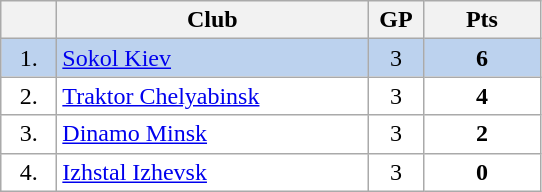<table class="wikitable">
<tr>
<th width="30"></th>
<th width="200">Club</th>
<th width="30">GP</th>
<th width="70">Pts</th>
</tr>
<tr bgcolor="#BCD2EE" align="center">
<td>1.</td>
<td align="left"><a href='#'>Sokol Kiev</a></td>
<td>3</td>
<td><strong>6</strong></td>
</tr>
<tr bgcolor="#FFFFFF" align="center">
<td>2.</td>
<td align="left"><a href='#'>Traktor Chelyabinsk</a></td>
<td>3</td>
<td><strong>4</strong></td>
</tr>
<tr bgcolor="#FFFFFF" align="center">
<td>3.</td>
<td align="left"><a href='#'>Dinamo Minsk</a></td>
<td>3</td>
<td><strong>2</strong></td>
</tr>
<tr bgcolor="#FFFFFF" align="center">
<td>4.</td>
<td align="left"><a href='#'>Izhstal Izhevsk</a></td>
<td>3</td>
<td><strong>0</strong></td>
</tr>
</table>
